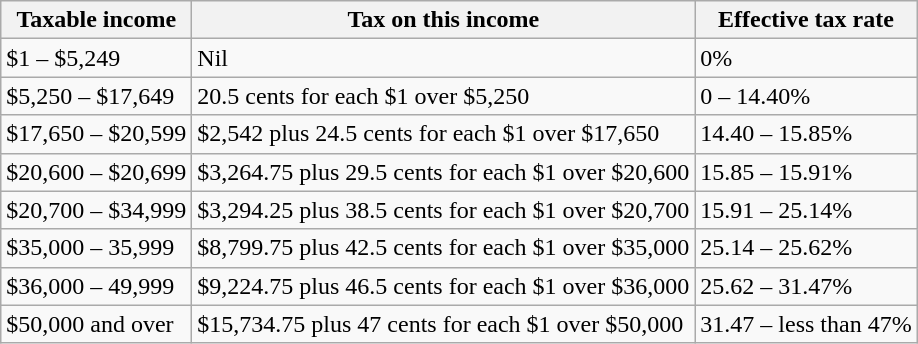<table class="wikitable">
<tr>
<th>Taxable income</th>
<th>Tax on this income</th>
<th>Effective tax rate</th>
</tr>
<tr>
<td>$1 – $5,249</td>
<td>Nil</td>
<td>0%</td>
</tr>
<tr>
<td>$5,250 – $17,649</td>
<td>20.5 cents for each $1 over $5,250</td>
<td>0 – 14.40%</td>
</tr>
<tr>
<td>$17,650 – $20,599</td>
<td>$2,542 plus 24.5 cents for each $1 over $17,650</td>
<td>14.40 – 15.85%</td>
</tr>
<tr>
<td>$20,600 – $20,699</td>
<td>$3,264.75 plus 29.5 cents for each $1 over $20,600</td>
<td>15.85 – 15.91%</td>
</tr>
<tr>
<td>$20,700 – $34,999</td>
<td>$3,294.25 plus 38.5 cents for each $1 over $20,700</td>
<td>15.91 – 25.14%</td>
</tr>
<tr>
<td>$35,000 – 35,999</td>
<td>$8,799.75 plus 42.5 cents for each $1 over $35,000</td>
<td>25.14 – 25.62%</td>
</tr>
<tr>
<td>$36,000 – 49,999</td>
<td>$9,224.75 plus 46.5 cents for each $1 over $36,000</td>
<td>25.62 – 31.47%</td>
</tr>
<tr>
<td>$50,000 and over</td>
<td>$15,734.75 plus 47 cents for each $1 over $50,000</td>
<td>31.47 – less than 47%</td>
</tr>
</table>
